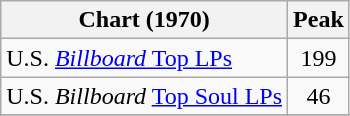<table class="wikitable">
<tr>
<th>Chart (1970)</th>
<th>Peak<br></th>
</tr>
<tr>
<td>U.S. <a href='#'><em>Billboard</em> Top LPs</a></td>
<td align="center">199</td>
</tr>
<tr>
<td>U.S. <em>Billboard</em> <a href='#'>Top Soul LPs</a></td>
<td align="center">46</td>
</tr>
<tr>
</tr>
</table>
